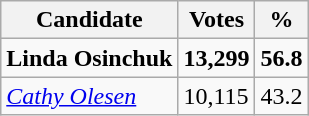<table class="wikitable">
<tr>
<th>Candidate</th>
<th>Votes</th>
<th>%</th>
</tr>
<tr>
<td><strong>Linda Osinchuk</strong></td>
<td><strong>13,299</strong></td>
<td><strong>56.8</strong></td>
</tr>
<tr>
<td><em><a href='#'>Cathy Olesen</a></em></td>
<td>10,115</td>
<td>43.2</td>
</tr>
</table>
